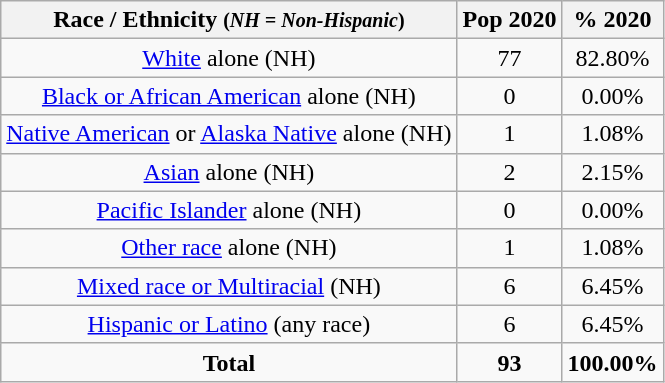<table class="wikitable" style="text-align:center;">
<tr>
<th>Race / Ethnicity <small>(<em>NH = Non-Hispanic</em>)</small></th>
<th>Pop 2020</th>
<th>% 2020</th>
</tr>
<tr>
<td><a href='#'>White</a> alone (NH)</td>
<td>77</td>
<td>82.80%</td>
</tr>
<tr>
<td><a href='#'>Black or African American</a> alone (NH)</td>
<td>0</td>
<td>0.00%</td>
</tr>
<tr>
<td><a href='#'>Native American</a> or <a href='#'>Alaska Native</a> alone (NH)</td>
<td>1</td>
<td>1.08%</td>
</tr>
<tr>
<td><a href='#'>Asian</a> alone (NH)</td>
<td>2</td>
<td>2.15%</td>
</tr>
<tr>
<td><a href='#'>Pacific Islander</a> alone (NH)</td>
<td>0</td>
<td>0.00%</td>
</tr>
<tr>
<td><a href='#'>Other race</a> alone (NH)</td>
<td>1</td>
<td>1.08%</td>
</tr>
<tr>
<td><a href='#'>Mixed race or Multiracial</a> (NH)</td>
<td>6</td>
<td>6.45%</td>
</tr>
<tr>
<td><a href='#'>Hispanic or Latino</a> (any race)</td>
<td>6</td>
<td>6.45%</td>
</tr>
<tr>
<td><strong>Total</strong></td>
<td><strong>93</strong></td>
<td><strong>100.00%</strong></td>
</tr>
</table>
